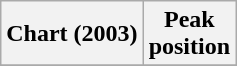<table class="wikitable plainrowheaders" style="text-align:center">
<tr>
<th scope="col">Chart (2003)</th>
<th scope="col">Peak<br>position</th>
</tr>
<tr>
</tr>
</table>
